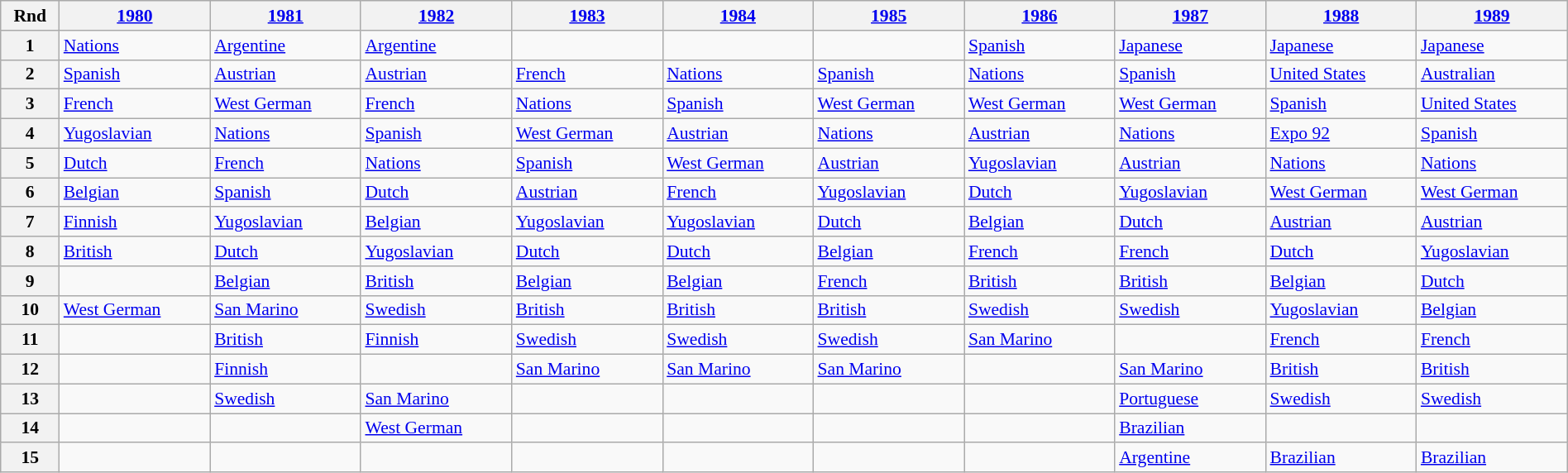<table class="wikitable" style="font-size: 90%; width: 100%;">
<tr>
<th>Rnd</th>
<th><a href='#'>1980</a></th>
<th><a href='#'>1981</a></th>
<th><a href='#'>1982</a></th>
<th><a href='#'>1983</a></th>
<th><a href='#'>1984</a></th>
<th><a href='#'>1985</a></th>
<th><a href='#'>1986</a></th>
<th><a href='#'>1987</a></th>
<th><a href='#'>1988</a></th>
<th><a href='#'>1989</a></th>
</tr>
<tr>
<th>1</th>
<td> <a href='#'>Nations</a></td>
<td> <a href='#'>Argentine</a></td>
<td> <a href='#'>Argentine</a></td>
<td></td>
<td></td>
<td></td>
<td> <a href='#'>Spanish</a></td>
<td> <a href='#'>Japanese</a></td>
<td> <a href='#'>Japanese</a></td>
<td> <a href='#'>Japanese</a></td>
</tr>
<tr>
<th>2</th>
<td> <a href='#'>Spanish</a></td>
<td> <a href='#'>Austrian</a></td>
<td> <a href='#'>Austrian</a></td>
<td> <a href='#'>French</a></td>
<td> <a href='#'>Nations</a></td>
<td> <a href='#'>Spanish</a></td>
<td> <a href='#'>Nations</a></td>
<td> <a href='#'>Spanish</a></td>
<td> <a href='#'>United States</a></td>
<td> <a href='#'>Australian</a></td>
</tr>
<tr>
<th>3</th>
<td> <a href='#'>French</a></td>
<td> <a href='#'>West German</a></td>
<td> <a href='#'>French</a></td>
<td> <a href='#'>Nations</a></td>
<td> <a href='#'>Spanish</a></td>
<td> <a href='#'>West German</a></td>
<td> <a href='#'>West German</a></td>
<td> <a href='#'>West German</a></td>
<td> <a href='#'>Spanish</a></td>
<td> <a href='#'>United States</a></td>
</tr>
<tr>
<th>4</th>
<td> <a href='#'>Yugoslavian</a></td>
<td> <a href='#'>Nations</a></td>
<td> <a href='#'>Spanish</a></td>
<td> <a href='#'>West German</a></td>
<td> <a href='#'>Austrian</a></td>
<td> <a href='#'>Nations</a></td>
<td> <a href='#'>Austrian</a></td>
<td> <a href='#'>Nations</a></td>
<td> <a href='#'>Expo 92</a></td>
<td> <a href='#'>Spanish</a></td>
</tr>
<tr>
<th>5</th>
<td> <a href='#'>Dutch</a></td>
<td> <a href='#'>French</a></td>
<td> <a href='#'>Nations</a></td>
<td> <a href='#'>Spanish</a></td>
<td> <a href='#'>West German</a></td>
<td> <a href='#'>Austrian</a></td>
<td> <a href='#'>Yugoslavian</a></td>
<td> <a href='#'>Austrian</a></td>
<td> <a href='#'>Nations</a></td>
<td> <a href='#'>Nations</a></td>
</tr>
<tr>
<th>6</th>
<td> <a href='#'>Belgian</a></td>
<td> <a href='#'>Spanish</a></td>
<td> <a href='#'>Dutch</a></td>
<td> <a href='#'>Austrian</a></td>
<td> <a href='#'>French</a></td>
<td> <a href='#'>Yugoslavian</a></td>
<td> <a href='#'>Dutch</a></td>
<td> <a href='#'>Yugoslavian</a></td>
<td> <a href='#'>West German</a></td>
<td> <a href='#'>West German</a></td>
</tr>
<tr>
<th>7</th>
<td> <a href='#'>Finnish</a></td>
<td> <a href='#'>Yugoslavian</a></td>
<td> <a href='#'>Belgian</a></td>
<td> <a href='#'>Yugoslavian</a></td>
<td> <a href='#'>Yugoslavian</a></td>
<td> <a href='#'>Dutch</a></td>
<td> <a href='#'>Belgian</a></td>
<td> <a href='#'>Dutch</a></td>
<td> <a href='#'>Austrian</a></td>
<td> <a href='#'>Austrian</a></td>
</tr>
<tr>
<th>8</th>
<td> <a href='#'>British</a></td>
<td> <a href='#'>Dutch</a></td>
<td> <a href='#'>Yugoslavian</a></td>
<td> <a href='#'>Dutch</a></td>
<td> <a href='#'>Dutch</a></td>
<td> <a href='#'>Belgian</a></td>
<td> <a href='#'>French</a></td>
<td> <a href='#'>French</a></td>
<td> <a href='#'>Dutch</a></td>
<td> <a href='#'>Yugoslavian</a></td>
</tr>
<tr>
<th>9</th>
<td></td>
<td> <a href='#'>Belgian</a></td>
<td> <a href='#'>British</a></td>
<td> <a href='#'>Belgian</a></td>
<td> <a href='#'>Belgian</a></td>
<td> <a href='#'>French</a></td>
<td> <a href='#'>British</a></td>
<td> <a href='#'>British</a></td>
<td> <a href='#'>Belgian</a></td>
<td> <a href='#'>Dutch</a></td>
</tr>
<tr>
<th>10</th>
<td> <a href='#'>West German</a></td>
<td> <a href='#'>San Marino</a></td>
<td> <a href='#'>Swedish</a></td>
<td> <a href='#'>British</a></td>
<td> <a href='#'>British</a></td>
<td> <a href='#'>British</a></td>
<td> <a href='#'>Swedish</a></td>
<td> <a href='#'>Swedish</a></td>
<td> <a href='#'>Yugoslavian</a></td>
<td> <a href='#'>Belgian</a></td>
</tr>
<tr>
<th>11</th>
<td> </td>
<td> <a href='#'>British</a></td>
<td> <a href='#'>Finnish</a></td>
<td> <a href='#'>Swedish</a></td>
<td> <a href='#'>Swedish</a></td>
<td> <a href='#'>Swedish</a></td>
<td> <a href='#'>San Marino</a></td>
<td></td>
<td> <a href='#'>French</a></td>
<td> <a href='#'>French</a></td>
</tr>
<tr>
<th>12</th>
<td> </td>
<td> <a href='#'>Finnish</a></td>
<td></td>
<td> <a href='#'>San Marino</a></td>
<td> <a href='#'>San Marino</a></td>
<td> <a href='#'>San Marino</a></td>
<td></td>
<td> <a href='#'>San Marino</a></td>
<td> <a href='#'>British</a></td>
<td> <a href='#'>British</a></td>
</tr>
<tr>
<th>13</th>
<td> </td>
<td> <a href='#'>Swedish</a></td>
<td> <a href='#'>San Marino</a></td>
<td> </td>
<td> </td>
<td> </td>
<td> </td>
<td> <a href='#'>Portuguese</a></td>
<td> <a href='#'>Swedish</a></td>
<td> <a href='#'>Swedish</a></td>
</tr>
<tr>
<th>14</th>
<td> </td>
<td></td>
<td> <a href='#'>West German</a></td>
<td> </td>
<td> </td>
<td> </td>
<td> </td>
<td> <a href='#'>Brazilian</a></td>
<td></td>
<td></td>
</tr>
<tr>
<th>15</th>
<td> </td>
<td> </td>
<td> </td>
<td> </td>
<td> </td>
<td> </td>
<td> </td>
<td> <a href='#'>Argentine</a></td>
<td> <a href='#'>Brazilian</a></td>
<td> <a href='#'>Brazilian</a></td>
</tr>
</table>
